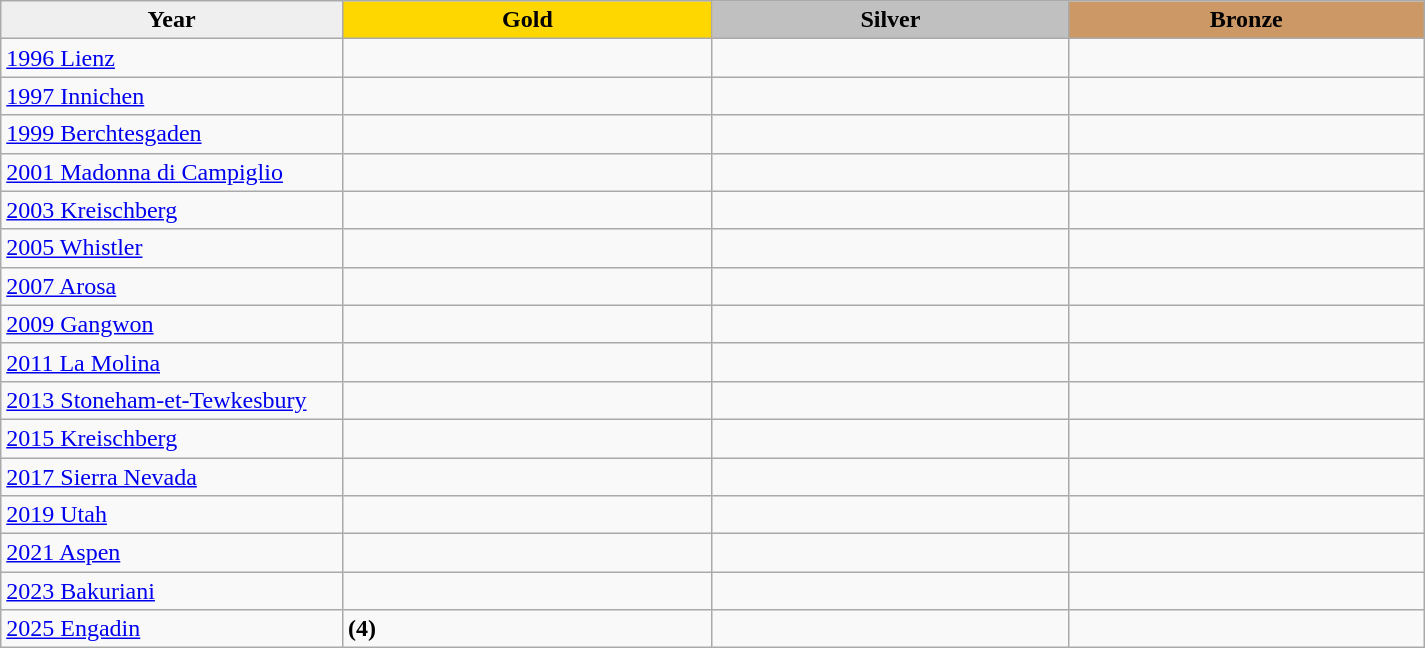<table class="wikitable sortable" style="width:950px;">
<tr>
<th style="width:24%; background:#efefef;">Year</th>
<th style="width:26%; background:gold">Gold</th>
<th style="width:25%; background:silver">Silver</th>
<th style="width:25%; background:#CC9966">Bronze</th>
</tr>
<tr>
<td><a href='#'>1996 Lienz</a></td>
<td></td>
<td></td>
<td></td>
</tr>
<tr>
<td><a href='#'>1997 Innichen</a></td>
<td></td>
<td></td>
<td></td>
</tr>
<tr>
<td><a href='#'>1999 Berchtesgaden</a></td>
<td></td>
<td></td>
<td></td>
</tr>
<tr>
<td><a href='#'>2001 Madonna di Campiglio</a></td>
<td></td>
<td></td>
<td></td>
</tr>
<tr>
<td><a href='#'>2003 Kreischberg</a></td>
<td></td>
<td></td>
<td></td>
</tr>
<tr>
<td><a href='#'>2005 Whistler</a></td>
<td></td>
<td></td>
<td></td>
</tr>
<tr>
<td><a href='#'>2007 Arosa</a></td>
<td></td>
<td></td>
<td></td>
</tr>
<tr>
<td><a href='#'>2009 Gangwon</a></td>
<td></td>
<td></td>
<td></td>
</tr>
<tr>
<td><a href='#'>2011 La Molina</a></td>
<td></td>
<td></td>
<td></td>
</tr>
<tr>
<td><a href='#'>2013 Stoneham-et-Tewkesbury</a></td>
<td></td>
<td></td>
<td></td>
</tr>
<tr>
<td><a href='#'>2015 Kreischberg</a></td>
<td></td>
<td></td>
<td></td>
</tr>
<tr>
<td><a href='#'>2017 Sierra Nevada</a></td>
<td></td>
<td></td>
<td></td>
</tr>
<tr>
<td><a href='#'>2019 Utah</a></td>
<td></td>
<td></td>
<td></td>
</tr>
<tr>
<td><a href='#'>2021 Aspen</a></td>
<td></td>
<td></td>
<td></td>
</tr>
<tr>
<td><a href='#'>2023 Bakuriani</a></td>
<td></td>
<td></td>
<td></td>
</tr>
<tr>
<td><a href='#'>2025 Engadin</a></td>
<td> <strong>(4)</strong></td>
<td></td>
<td></td>
</tr>
</table>
